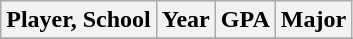<table class="wikitable">
<tr>
<th>Player, School</th>
<th>Year</th>
<th>GPA</th>
<th>Major</th>
</tr>
<tr>
</tr>
</table>
